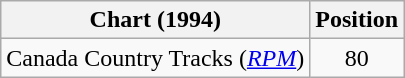<table class="wikitable sortable">
<tr>
<th scope="col">Chart (1994)</th>
<th scope="col">Position</th>
</tr>
<tr>
<td>Canada Country Tracks (<em><a href='#'>RPM</a></em>)</td>
<td align="center">80</td>
</tr>
</table>
